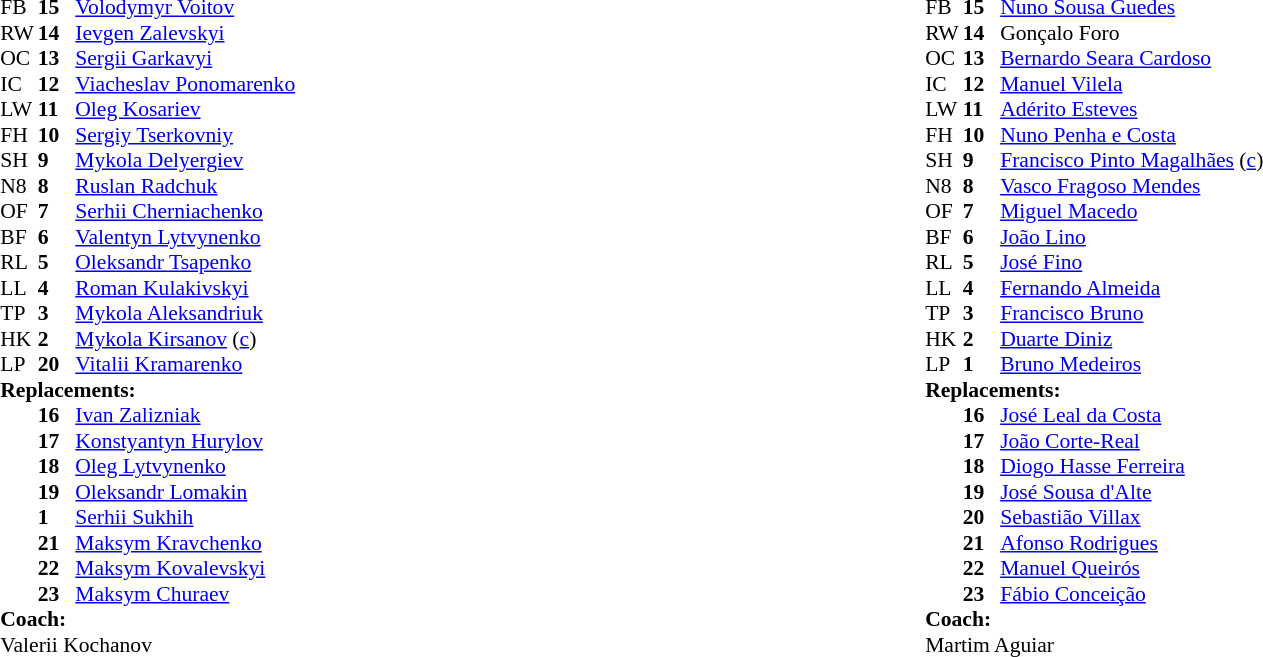<table style="width:100%">
<tr>
<td style="vertical-align:top;width:50%"><br><table style="font-size:90%" cellspacing="0" cellpadding="0" align="center">
<tr>
<th width="25"></th>
<th width="25"></th>
</tr>
<tr>
<td>FB</td>
<td><strong>15</strong></td>
<td><a href='#'>Volodymyr Voitov</a></td>
</tr>
<tr>
<td>RW</td>
<td><strong>14</strong></td>
<td><a href='#'>Ievgen Zalevskyi</a></td>
<td></td>
<td></td>
</tr>
<tr>
<td>OC</td>
<td><strong>13</strong></td>
<td><a href='#'>Sergii Garkavyi</a></td>
</tr>
<tr>
<td>IC</td>
<td><strong>12</strong></td>
<td><a href='#'>Viacheslav Ponomarenko</a></td>
</tr>
<tr>
<td>LW</td>
<td><strong>11</strong></td>
<td><a href='#'>Oleg Kosariev</a></td>
<td></td>
<td></td>
</tr>
<tr>
<td>FH</td>
<td><strong>10</strong></td>
<td><a href='#'>Sergiy Tserkovniy</a></td>
</tr>
<tr>
<td>SH</td>
<td><strong>9</strong></td>
<td><a href='#'>Mykola Delyergiev</a></td>
<td></td>
<td></td>
</tr>
<tr>
<td>N8</td>
<td><strong>8</strong></td>
<td><a href='#'>Ruslan Radchuk</a></td>
</tr>
<tr>
<td>OF</td>
<td><strong>7</strong></td>
<td><a href='#'>Serhii Cherniachenko</a></td>
</tr>
<tr>
<td>BF</td>
<td><strong>6</strong></td>
<td><a href='#'>Valentyn Lytvynenko</a></td>
</tr>
<tr>
<td>RL</td>
<td><strong>5</strong></td>
<td><a href='#'>Oleksandr Tsapenko</a></td>
</tr>
<tr>
<td>LL</td>
<td><strong>4</strong></td>
<td><a href='#'>Roman Kulakivskyi</a></td>
<td></td>
<td></td>
</tr>
<tr>
<td>TP</td>
<td><strong>3</strong></td>
<td><a href='#'>Mykola Aleksandriuk</a></td>
<td></td>
<td></td>
</tr>
<tr>
<td>HK</td>
<td><strong>2</strong></td>
<td><a href='#'>Mykola Kirsanov</a> (<a href='#'>c</a>)</td>
</tr>
<tr>
<td>LP</td>
<td><strong>20</strong></td>
<td><a href='#'>Vitalii Kramarenko</a></td>
<td></td>
<td></td>
</tr>
<tr>
<td colspan=3><strong>Replacements:</strong></td>
</tr>
<tr>
<td></td>
<td><strong>16</strong></td>
<td><a href='#'>Ivan Zalizniak</a></td>
<td></td>
<td></td>
</tr>
<tr>
<td></td>
<td><strong>17</strong></td>
<td><a href='#'>Konstyantyn Hurylov</a></td>
</tr>
<tr>
<td></td>
<td><strong>18</strong></td>
<td><a href='#'>Oleg Lytvynenko</a></td>
</tr>
<tr>
<td></td>
<td><strong>19</strong></td>
<td><a href='#'>Oleksandr Lomakin</a></td>
<td></td>
<td></td>
</tr>
<tr>
<td></td>
<td><strong>1</strong></td>
<td><a href='#'>Serhii Sukhih</a></td>
<td></td>
<td></td>
</tr>
<tr>
<td></td>
<td><strong>21</strong></td>
<td><a href='#'>Maksym Kravchenko</a></td>
<td></td>
<td></td>
<td></td>
</tr>
<tr>
<td></td>
<td><strong>22</strong></td>
<td><a href='#'>Maksym Kovalevskyi</a></td>
<td></td>
<td></td>
</tr>
<tr>
<td></td>
<td><strong>23</strong></td>
<td><a href='#'>Maksym Churaev</a></td>
</tr>
<tr>
<td colspan=3><strong>Coach:</strong></td>
</tr>
<tr>
<td colspan="4"> Valerii Kochanov</td>
</tr>
</table>
</td>
<td style="vertical-align:top;width:50%"><br><table style="font-size:90%" cellspacing="0" cellpadding="0" align="center">
<tr>
<th width="25"></th>
<th width="25"></th>
</tr>
<tr>
<td>FB</td>
<td><strong>15</strong></td>
<td><a href='#'>Nuno Sousa Guedes</a></td>
</tr>
<tr>
<td>RW</td>
<td><strong>14</strong></td>
<td>Gonçalo Foro</td>
</tr>
<tr>
<td>OC</td>
<td><strong>13</strong></td>
<td><a href='#'>Bernardo Seara Cardoso</a></td>
</tr>
<tr>
<td>IC</td>
<td><strong>12</strong></td>
<td><a href='#'>Manuel Vilela</a></td>
</tr>
<tr>
<td>LW</td>
<td><strong>11</strong></td>
<td><a href='#'>Adérito Esteves</a></td>
<td></td>
<td></td>
</tr>
<tr>
<td>FH</td>
<td><strong>10</strong></td>
<td><a href='#'>Nuno Penha e Costa</a></td>
</tr>
<tr>
<td>SH</td>
<td><strong>9</strong></td>
<td><a href='#'>Francisco Pinto Magalhães</a> (<a href='#'>c</a>)</td>
<td></td>
<td></td>
</tr>
<tr>
<td>N8</td>
<td><strong>8</strong></td>
<td><a href='#'>Vasco Fragoso Mendes</a></td>
<td></td>
<td></td>
</tr>
<tr>
<td>OF</td>
<td><strong>7</strong></td>
<td><a href='#'>Miguel Macedo</a></td>
</tr>
<tr>
<td>BF</td>
<td><strong>6</strong></td>
<td><a href='#'>João Lino</a></td>
</tr>
<tr>
<td>RL</td>
<td><strong>5</strong></td>
<td><a href='#'>José Fino</a></td>
</tr>
<tr>
<td>LL</td>
<td><strong>4</strong></td>
<td><a href='#'>Fernando Almeida</a></td>
<td></td>
<td></td>
</tr>
<tr>
<td>TP</td>
<td><strong>3</strong></td>
<td><a href='#'>Francisco Bruno</a></td>
<td></td>
<td></td>
</tr>
<tr>
<td>HK</td>
<td><strong>2</strong></td>
<td><a href='#'>Duarte Diniz</a></td>
<td></td>
<td></td>
</tr>
<tr>
<td>LP</td>
<td><strong>1</strong></td>
<td><a href='#'>Bruno Medeiros</a></td>
<td></td>
<td></td>
</tr>
<tr>
<td colspan=3><strong>Replacements:</strong></td>
</tr>
<tr>
<td></td>
<td><strong>16</strong></td>
<td><a href='#'>José Leal da Costa</a></td>
<td></td>
<td></td>
</tr>
<tr>
<td></td>
<td><strong>17</strong></td>
<td><a href='#'>João Corte-Real</a></td>
<td></td>
<td></td>
</tr>
<tr>
<td></td>
<td><strong>18</strong></td>
<td><a href='#'>Diogo Hasse Ferreira</a></td>
<td></td>
<td></td>
</tr>
<tr>
<td></td>
<td><strong>19</strong></td>
<td><a href='#'>José Sousa d'Alte</a></td>
<td></td>
<td></td>
</tr>
<tr>
<td></td>
<td><strong>20</strong></td>
<td><a href='#'>Sebastião Villax</a></td>
<td></td>
<td></td>
</tr>
<tr>
<td></td>
<td><strong>21</strong></td>
<td><a href='#'>Afonso Rodrigues</a></td>
</tr>
<tr>
<td></td>
<td><strong>22</strong></td>
<td><a href='#'>Manuel Queirós</a></td>
<td></td>
<td></td>
</tr>
<tr>
<td></td>
<td><strong>23</strong></td>
<td><a href='#'>Fábio Conceição</a></td>
<td></td>
<td></td>
</tr>
<tr>
<td colspan=3><strong>Coach:</strong></td>
</tr>
<tr>
<td colspan="4"> Martim Aguiar</td>
</tr>
</table>
</td>
</tr>
</table>
